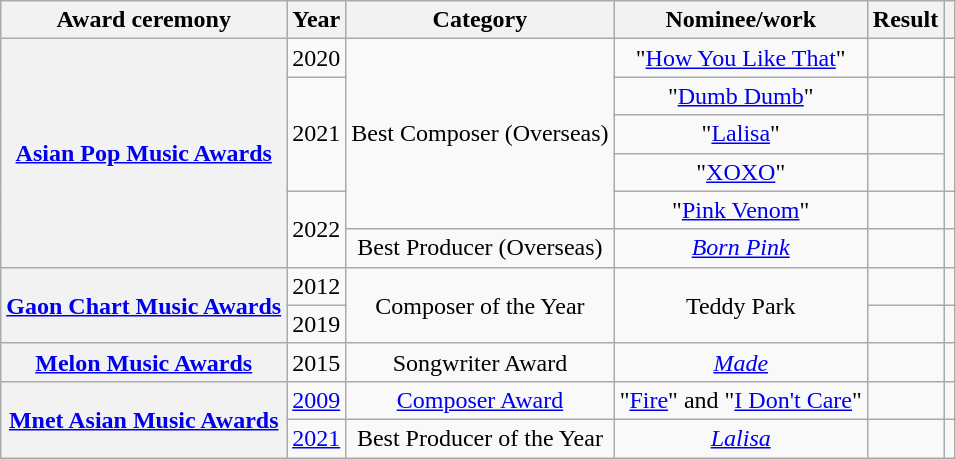<table class="wikitable sortable plainrowheaders" style="text-align:center">
<tr>
<th scope="col">Award ceremony</th>
<th scope="col">Year</th>
<th scope="col">Category</th>
<th scope="col">Nominee/work</th>
<th>Result</th>
<th scope="col" class="unsortable"></th>
</tr>
<tr>
<th rowspan="6" scope="row"><a href='#'>Asian Pop Music Awards</a></th>
<td>2020</td>
<td rowspan="5">Best Composer (Overseas)</td>
<td>"<a href='#'>How You Like That</a>"</td>
<td></td>
<td></td>
</tr>
<tr>
<td rowspan="3">2021</td>
<td>"<a href='#'>Dumb Dumb</a>"</td>
<td></td>
<td rowspan="3"></td>
</tr>
<tr>
<td>"<a href='#'>Lalisa</a>"</td>
<td></td>
</tr>
<tr>
<td>"<a href='#'>XOXO</a>"</td>
<td></td>
</tr>
<tr>
<td rowspan="2">2022</td>
<td>"<a href='#'>Pink Venom</a>"</td>
<td></td>
<td></td>
</tr>
<tr>
<td>Best Producer (Overseas)</td>
<td><em><a href='#'>Born Pink</a></em></td>
<td></td>
<td></td>
</tr>
<tr>
<th scope="row" rowspan="2"><a href='#'>Gaon Chart Music Awards</a></th>
<td>2012</td>
<td rowspan="2">Composer of the Year</td>
<td rowspan="2">Teddy Park</td>
<td></td>
<td></td>
</tr>
<tr>
<td>2019</td>
<td></td>
<td></td>
</tr>
<tr>
<th scope="row"><a href='#'>Melon Music Awards</a></th>
<td>2015</td>
<td>Songwriter Award</td>
<td><em><a href='#'>Made</a></em></td>
<td></td>
<td></td>
</tr>
<tr>
<th scope="row" rowspan="2"><a href='#'>Mnet Asian Music Awards</a></th>
<td><a href='#'>2009</a></td>
<td><a href='#'>Composer Award</a></td>
<td>"<a href='#'>Fire</a>" and "<a href='#'>I Don't Care</a>"</td>
<td></td>
<td></td>
</tr>
<tr>
<td><a href='#'>2021</a></td>
<td>Best Producer of the Year</td>
<td><em><a href='#'>Lalisa</a></em></td>
<td></td>
<td style="text-align:center"></td>
</tr>
</table>
